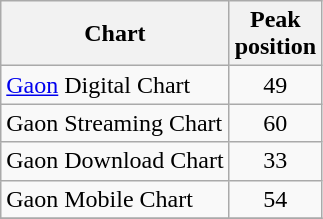<table class="wikitable sortable">
<tr>
<th>Chart</th>
<th>Peak<br>position</th>
</tr>
<tr>
<td><a href='#'>Gaon</a> Digital Chart</td>
<td align="center">49</td>
</tr>
<tr>
<td>Gaon Streaming Chart</td>
<td align="center">60</td>
</tr>
<tr>
<td>Gaon Download Chart</td>
<td align="center">33</td>
</tr>
<tr>
<td>Gaon Mobile Chart</td>
<td align="center">54</td>
</tr>
<tr>
</tr>
</table>
